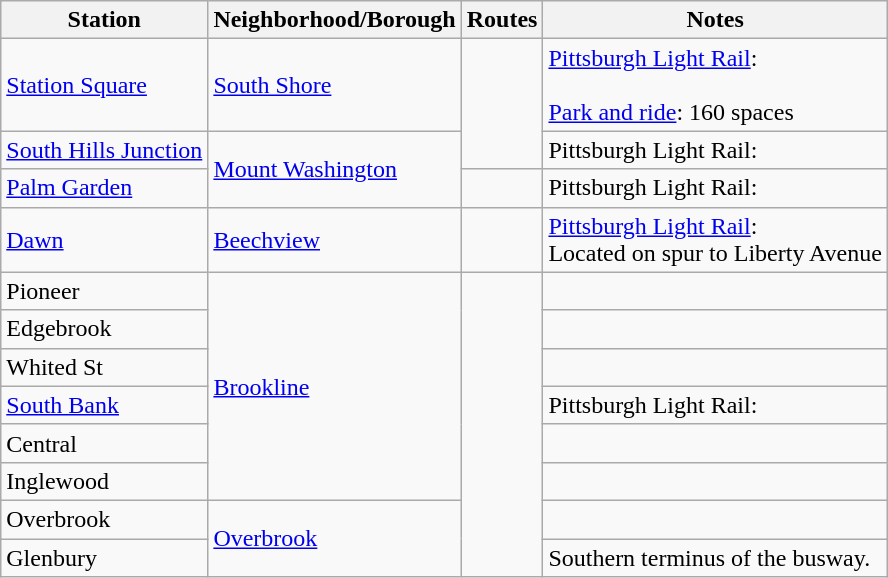<table class="wikitable">
<tr>
<th>Station</th>
<th>Neighborhood/Borough</th>
<th>Routes</th>
<th>Notes</th>
</tr>
<tr>
<td><a href='#'>Station Square</a></td>
<td><a href='#'>South Shore</a></td>
<td rowspan="2">        </td>
<td><a href='#'>Pittsburgh Light Rail</a>:   <br><br><a href='#'>Park and ride</a>: 160 spaces</td>
</tr>
<tr>
<td><a href='#'>South Hills Junction</a></td>
<td rowspan="2"><a href='#'>Mount Washington</a></td>
<td>Pittsburgh Light Rail:   </td>
</tr>
<tr>
<td><a href='#'>Palm Garden</a></td>
<td>      </td>
<td>Pittsburgh Light Rail: </td>
</tr>
<tr>
<td><a href='#'>Dawn</a></td>
<td><a href='#'>Beechview</a></td>
<td></td>
<td><a href='#'>Pittsburgh Light Rail</a>: <br>Located on spur to Liberty Avenue</td>
</tr>
<tr>
<td> Pioneer</td>
<td rowspan="6"><a href='#'>Brookline</a></td>
<td rowspan="8">    </td>
<td></td>
</tr>
<tr>
<td> Edgebrook</td>
<td></td>
</tr>
<tr>
<td> Whited St</td>
<td></td>
</tr>
<tr>
<td><a href='#'>South Bank</a></td>
<td>Pittsburgh Light Rail:  </td>
</tr>
<tr>
<td> Central</td>
<td></td>
</tr>
<tr>
<td> Inglewood</td>
<td></td>
</tr>
<tr>
<td> Overbrook</td>
<td rowspan="2"><a href='#'>Overbrook</a></td>
<td></td>
</tr>
<tr>
<td> Glenbury</td>
<td>Southern terminus of the busway.</td>
</tr>
</table>
